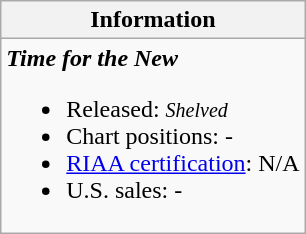<table class="wikitable">
<tr>
<th style="text-align:center;">Information</th>
</tr>
<tr>
<td align="left"><strong><em>Time for the New</em></strong><br><ul><li>Released: <em><small>Shelved</small></em></li><li>Chart positions: -</li><li><a href='#'>RIAA certification</a>: N/A</li><li>U.S. sales: -</li></ul></td>
</tr>
</table>
